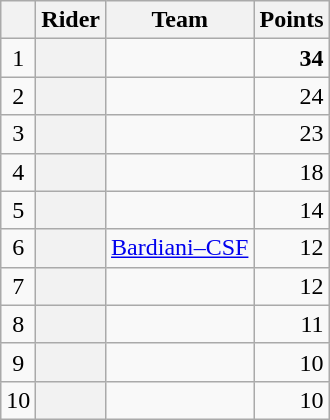<table class="wikitable plainrowheaders">
<tr>
<th></th>
<th>Rider</th>
<th>Team</th>
<th>Points</th>
</tr>
<tr>
<td style="text-align:center;">1</td>
<th scope="row"> </th>
<td></td>
<td style="text-align:right;"><strong>34</strong></td>
</tr>
<tr>
<td style="text-align:center;">2</td>
<th scope="row"></th>
<td></td>
<td style="text-align:right;">24</td>
</tr>
<tr>
<td style="text-align:center;">3</td>
<th scope="row"> </th>
<td></td>
<td style="text-align:right;">23</td>
</tr>
<tr>
<td style="text-align:center;">4</td>
<th scope="row"></th>
<td></td>
<td style="text-align:right;">18</td>
</tr>
<tr>
<td style="text-align:center;">5</td>
<th scope="row"></th>
<td></td>
<td style="text-align:right;">14</td>
</tr>
<tr>
<td style="text-align:center;">6</td>
<th scope="row"></th>
<td><a href='#'>Bardiani–CSF</a></td>
<td style="text-align:right;">12</td>
</tr>
<tr>
<td style="text-align:center;">7</td>
<th scope="row"></th>
<td></td>
<td style="text-align:right;">12</td>
</tr>
<tr>
<td style="text-align:center;">8</td>
<th scope="row"></th>
<td></td>
<td style="text-align:right;">11</td>
</tr>
<tr>
<td style="text-align:center;">9</td>
<th scope="row"></th>
<td></td>
<td style="text-align:right;">10</td>
</tr>
<tr>
<td style="text-align:center;">10</td>
<th scope="row"></th>
<td></td>
<td style="text-align:right;">10</td>
</tr>
</table>
